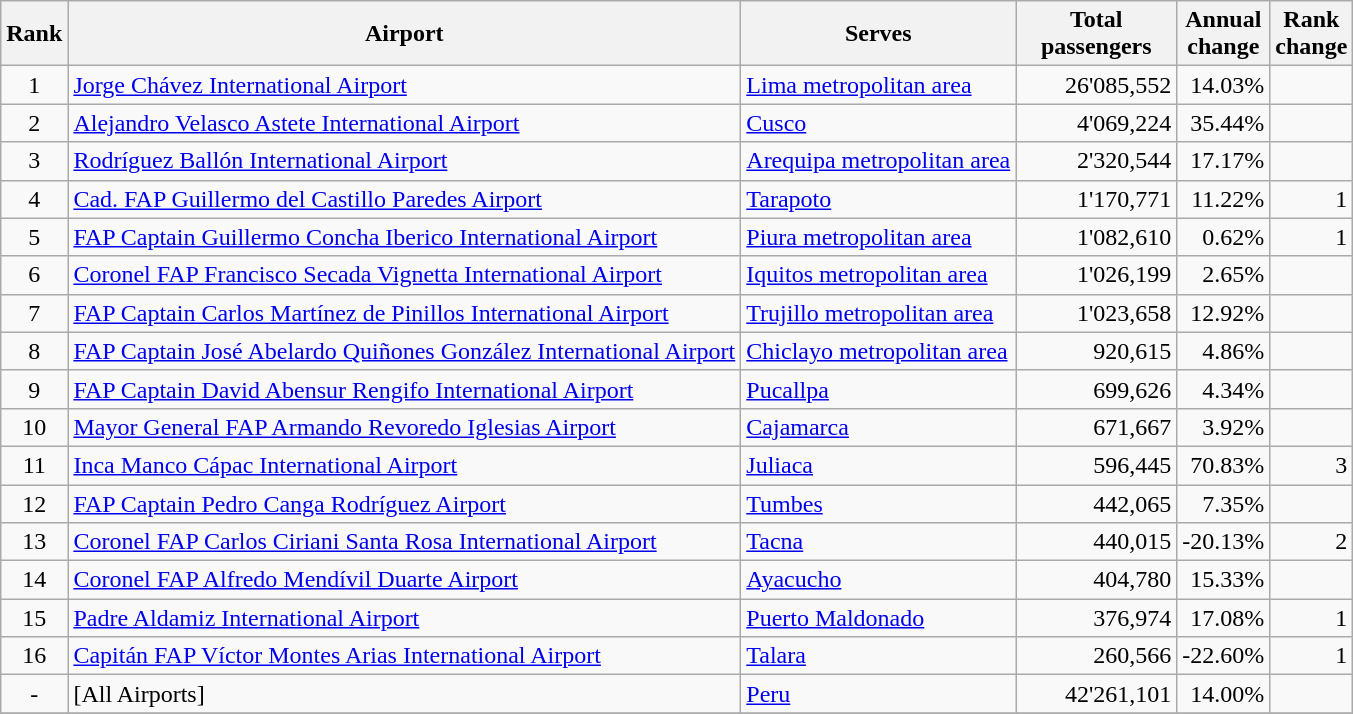<table class="wikitable sortable">
<tr>
<th>Rank</th>
<th>Airport</th>
<th>Serves</th>
<th style="width:100px">Total<br>passengers</th>
<th>Annual<br>change</th>
<th>Rank<br>change</th>
</tr>
<tr>
<td align="center">1</td>
<td><a href='#'>Jorge Chávez International Airport</a></td>
<td><a href='#'>Lima metropolitan area</a></td>
<td align="right">26'085,552</td>
<td align="right">14.03%</td>
<td align="right"></td>
</tr>
<tr>
<td align="center">2</td>
<td><a href='#'>Alejandro Velasco Astete International Airport</a></td>
<td><a href='#'>Cusco</a></td>
<td align="right">4'069,224</td>
<td align="right">35.44%</td>
<td align="right"></td>
</tr>
<tr>
<td align="center">3</td>
<td><a href='#'>Rodríguez Ballón International Airport</a></td>
<td><a href='#'>Arequipa metropolitan area</a></td>
<td align="right">2'320,544</td>
<td align="right">17.17%</td>
<td align="right"></td>
</tr>
<tr>
<td align="center">4</td>
<td><a href='#'>Cad. FAP Guillermo del Castillo Paredes Airport</a></td>
<td><a href='#'>Tarapoto</a></td>
<td align="right">1'170,771</td>
<td align="right">11.22%</td>
<td align="right">1</td>
</tr>
<tr>
<td align="center">5</td>
<td><a href='#'>FAP Captain Guillermo Concha Iberico International Airport</a></td>
<td><a href='#'>Piura metropolitan area</a></td>
<td align="right">1'082,610</td>
<td align="right">0.62%</td>
<td align="right">1</td>
</tr>
<tr>
<td align="center">6</td>
<td><a href='#'>Coronel FAP Francisco Secada Vignetta International Airport</a></td>
<td><a href='#'>Iquitos metropolitan area</a></td>
<td align="right">1'026,199</td>
<td align="right">2.65%</td>
<td align="right"></td>
</tr>
<tr>
<td align="center">7</td>
<td><a href='#'>FAP Captain Carlos Martínez de Pinillos International Airport</a></td>
<td><a href='#'>Trujillo metropolitan area</a></td>
<td align="right">1'023,658</td>
<td align="right">12.92%</td>
<td align="right"></td>
</tr>
<tr>
<td align="center">8</td>
<td><a href='#'>FAP Captain José Abelardo Quiñones González International Airport</a></td>
<td><a href='#'>Chiclayo metropolitan area</a></td>
<td align="right">920,615</td>
<td align="right">4.86%</td>
<td align="right"></td>
</tr>
<tr>
<td align="center">9</td>
<td><a href='#'>FAP Captain David Abensur Rengifo International Airport</a></td>
<td><a href='#'>Pucallpa</a></td>
<td align="right">699,626</td>
<td align="right">4.34%</td>
<td align="right"></td>
</tr>
<tr>
<td align="center">10</td>
<td><a href='#'>Mayor General FAP Armando Revoredo Iglesias Airport</a></td>
<td><a href='#'>Cajamarca</a></td>
<td align="right">671,667</td>
<td align="right">3.92%</td>
<td align="right"></td>
</tr>
<tr>
<td align="center">11</td>
<td><a href='#'>Inca Manco Cápac International Airport</a></td>
<td><a href='#'>Juliaca</a></td>
<td align="right">596,445</td>
<td align="right">70.83%</td>
<td align="right">3</td>
</tr>
<tr>
<td align="center">12</td>
<td><a href='#'>FAP Captain Pedro Canga Rodríguez Airport</a></td>
<td><a href='#'>Tumbes</a></td>
<td align="right">442,065</td>
<td align="right">7.35%</td>
<td align="right"></td>
</tr>
<tr>
<td align="center">13</td>
<td><a href='#'>Coronel FAP Carlos Ciriani Santa Rosa International Airport</a></td>
<td><a href='#'>Tacna</a></td>
<td align="right">440,015</td>
<td align="right">-20.13%</td>
<td align="right">2</td>
</tr>
<tr>
<td align="center">14</td>
<td><a href='#'>Coronel FAP Alfredo Mendívil Duarte Airport</a></td>
<td><a href='#'>Ayacucho</a></td>
<td align="right">404,780</td>
<td align="right">15.33%</td>
<td align="right"></td>
</tr>
<tr>
<td align="center">15</td>
<td><a href='#'>Padre Aldamiz International Airport</a></td>
<td><a href='#'>Puerto Maldonado</a></td>
<td align="right">376,974</td>
<td align="right">17.08%</td>
<td align="right">1</td>
</tr>
<tr>
<td align="center">16</td>
<td><a href='#'>Capitán FAP Víctor Montes Arias International Airport</a></td>
<td><a href='#'>Talara</a></td>
<td align="right">260,566</td>
<td align="right">-22.60%</td>
<td align="right">1</td>
</tr>
<tr>
<td align="center">-</td>
<td>[All Airports]</td>
<td><a href='#'>Peru</a></td>
<td align="right">42'261,101</td>
<td align="right">14.00%</td>
<td align="right"></td>
</tr>
<tr>
</tr>
</table>
